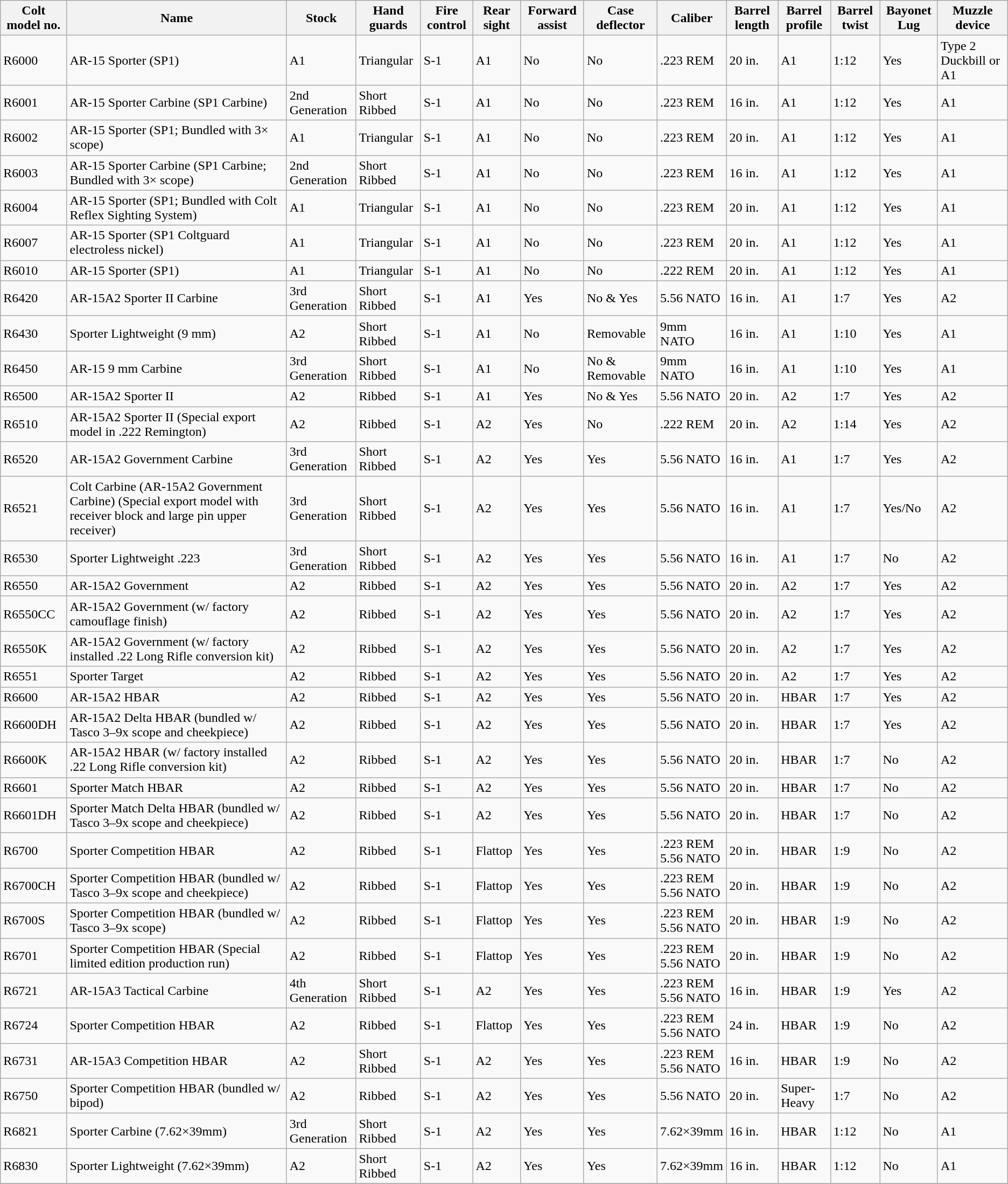<table class="wikitable">
<tr>
<th>Colt model no.</th>
<th>Name</th>
<th>Stock</th>
<th>Hand guards</th>
<th>Fire control</th>
<th>Rear sight</th>
<th>Forward assist</th>
<th>Case deflector</th>
<th>Caliber</th>
<th>Barrel length</th>
<th>Barrel profile</th>
<th>Barrel twist</th>
<th>Bayonet Lug</th>
<th>Muzzle device</th>
</tr>
<tr>
<td>R6000</td>
<td>AR-15 Sporter (SP1)</td>
<td>A1</td>
<td>Triangular</td>
<td>S-1</td>
<td>A1</td>
<td>No</td>
<td>No</td>
<td>.223 REM</td>
<td>20 in.</td>
<td>A1</td>
<td>1:12</td>
<td>Yes</td>
<td>Type 2 Duckbill or A1</td>
</tr>
<tr>
<td>R6001</td>
<td>AR-15 Sporter Carbine (SP1 Carbine)</td>
<td>2nd Generation</td>
<td>Short Ribbed</td>
<td>S-1</td>
<td>A1</td>
<td>No</td>
<td>No</td>
<td>.223 REM</td>
<td>16 in.</td>
<td>A1</td>
<td>1:12</td>
<td>Yes</td>
<td>A1</td>
</tr>
<tr>
<td>R6002</td>
<td>AR-15 Sporter (SP1; Bundled with 3× scope)</td>
<td>A1</td>
<td>Triangular</td>
<td>S-1</td>
<td>A1</td>
<td>No</td>
<td>No</td>
<td>.223 REM</td>
<td>20 in.</td>
<td>A1</td>
<td>1:12</td>
<td>Yes</td>
<td>A1</td>
</tr>
<tr>
<td>R6003</td>
<td>AR-15 Sporter Carbine (SP1 Carbine; Bundled with 3× scope)</td>
<td>2nd Generation</td>
<td>Short Ribbed</td>
<td>S-1</td>
<td>A1</td>
<td>No</td>
<td>No</td>
<td>.223 REM</td>
<td>16 in.</td>
<td>A1</td>
<td>1:12</td>
<td>Yes</td>
<td>A1</td>
</tr>
<tr>
<td>R6004</td>
<td>AR-15 Sporter (SP1; Bundled with Colt Reflex Sighting System)</td>
<td>A1</td>
<td>Triangular</td>
<td>S-1</td>
<td>A1</td>
<td>No</td>
<td>No</td>
<td>.223 REM</td>
<td>20 in.</td>
<td>A1</td>
<td>1:12</td>
<td>Yes</td>
<td>A1</td>
</tr>
<tr>
<td>R6007</td>
<td>AR-15 Sporter (SP1 Coltguard electroless nickel)</td>
<td>A1</td>
<td>Triangular</td>
<td>S-1</td>
<td>A1</td>
<td>No</td>
<td>No</td>
<td>.223 REM</td>
<td>20 in.</td>
<td>A1</td>
<td>1:12</td>
<td>Yes</td>
<td>A1</td>
</tr>
<tr>
<td>R6010</td>
<td>AR-15 Sporter (SP1)</td>
<td>A1</td>
<td>Triangular</td>
<td>S-1</td>
<td>A1</td>
<td>No</td>
<td>No</td>
<td>.222 REM</td>
<td>20 in.</td>
<td>A1</td>
<td>1:12</td>
<td>Yes</td>
<td>A1</td>
</tr>
<tr>
<td>R6420</td>
<td>AR-15A2 Sporter II Carbine</td>
<td>3rd Generation</td>
<td>Short Ribbed</td>
<td>S-1</td>
<td>A1</td>
<td>Yes</td>
<td>No & Yes</td>
<td>5.56 NATO</td>
<td>16 in.</td>
<td>A1</td>
<td>1:7</td>
<td>Yes</td>
<td>A2</td>
</tr>
<tr>
<td>R6430</td>
<td>Sporter Lightweight (9 mm)</td>
<td>A2</td>
<td>Short Ribbed</td>
<td>S-1</td>
<td>A1</td>
<td>No</td>
<td>Removable</td>
<td>9mm NATO</td>
<td>16 in.</td>
<td>A1</td>
<td>1:10</td>
<td>Yes</td>
<td>A1</td>
</tr>
<tr>
<td>R6450</td>
<td>AR-15 9 mm Carbine</td>
<td>3rd Generation</td>
<td>Short Ribbed</td>
<td>S-1</td>
<td>A1</td>
<td>No</td>
<td>No & Removable</td>
<td>9mm NATO</td>
<td>16 in.</td>
<td>A1</td>
<td>1:10</td>
<td>Yes</td>
<td>A1</td>
</tr>
<tr>
<td>R6500</td>
<td>AR-15A2 Sporter II</td>
<td>A2</td>
<td>Ribbed</td>
<td>S-1</td>
<td>A1</td>
<td>Yes</td>
<td>No & Yes</td>
<td>5.56 NATO</td>
<td>20 in.</td>
<td>A2</td>
<td>1:7</td>
<td>Yes</td>
<td>A2</td>
</tr>
<tr>
<td>R6510</td>
<td>AR-15A2 Sporter II (Special export model in .222 Remington)</td>
<td>A2</td>
<td>Ribbed</td>
<td>S-1</td>
<td>A2</td>
<td>Yes</td>
<td>No</td>
<td>.222 REM</td>
<td>20 in.</td>
<td>A2</td>
<td>1:14</td>
<td>Yes</td>
<td>A2</td>
</tr>
<tr>
<td>R6520</td>
<td>AR-15A2 Government Carbine</td>
<td>3rd Generation</td>
<td>Short Ribbed</td>
<td>S-1</td>
<td>A2</td>
<td>Yes</td>
<td>Yes</td>
<td>5.56 NATO</td>
<td>16 in.</td>
<td>A1</td>
<td>1:7</td>
<td>Yes</td>
<td>A2</td>
</tr>
<tr>
<td>R6521</td>
<td>Colt Carbine (AR-15A2 Government Carbine) (Special export model with receiver block and large pin upper receiver)</td>
<td>3rd Generation</td>
<td>Short Ribbed</td>
<td>S-1</td>
<td>A2</td>
<td>Yes</td>
<td>Yes</td>
<td>5.56 NATO</td>
<td>16 in.</td>
<td>A1</td>
<td>1:7</td>
<td>Yes/No</td>
<td>A2</td>
</tr>
<tr>
<td>R6530</td>
<td>Sporter Lightweight .223</td>
<td>3rd Generation</td>
<td>Short Ribbed</td>
<td>S-1</td>
<td>A2</td>
<td>Yes</td>
<td>Yes</td>
<td>5.56 NATO</td>
<td>16 in.</td>
<td>A1</td>
<td>1:7</td>
<td>No</td>
<td>A2</td>
</tr>
<tr>
<td>R6550</td>
<td>AR-15A2 Government</td>
<td>A2</td>
<td>Ribbed</td>
<td>S-1</td>
<td>A2</td>
<td>Yes</td>
<td>Yes</td>
<td>5.56 NATO</td>
<td>20 in.</td>
<td>A2</td>
<td>1:7</td>
<td>Yes</td>
<td>A2</td>
</tr>
<tr>
<td>R6550CC</td>
<td>AR-15A2 Government (w/ factory camouflage finish)</td>
<td>A2</td>
<td>Ribbed</td>
<td>S-1</td>
<td>A2</td>
<td>Yes</td>
<td>Yes</td>
<td>5.56 NATO</td>
<td>20 in.</td>
<td>A2</td>
<td>1:7</td>
<td>Yes</td>
<td>A2</td>
</tr>
<tr>
<td>R6550K</td>
<td>AR-15A2 Government (w/ factory installed .22 Long Rifle conversion kit)</td>
<td>A2</td>
<td>Ribbed</td>
<td>S-1</td>
<td>A2</td>
<td>Yes</td>
<td>Yes</td>
<td>5.56 NATO</td>
<td>20 in.</td>
<td>A2</td>
<td>1:7</td>
<td>Yes</td>
<td>A2</td>
</tr>
<tr>
<td>R6551</td>
<td>Sporter Target</td>
<td>A2</td>
<td>Ribbed</td>
<td>S-1</td>
<td>A2</td>
<td>Yes</td>
<td>Yes</td>
<td>5.56 NATO</td>
<td>20 in.</td>
<td>A2</td>
<td>1:7</td>
<td>Yes</td>
<td>A2</td>
</tr>
<tr>
<td>R6600</td>
<td>AR-15A2 HBAR</td>
<td>A2</td>
<td>Ribbed</td>
<td>S-1</td>
<td>A2</td>
<td>Yes</td>
<td>Yes</td>
<td>5.56 NATO</td>
<td>20 in.</td>
<td>HBAR</td>
<td>1:7</td>
<td>Yes</td>
<td>A2</td>
</tr>
<tr>
<td>R6600DH</td>
<td>AR-15A2 Delta HBAR (bundled w/ Tasco 3–9x scope and cheekpiece)</td>
<td>A2</td>
<td>Ribbed</td>
<td>S-1</td>
<td>A2</td>
<td>Yes</td>
<td>Yes</td>
<td>5.56 NATO</td>
<td>20 in.</td>
<td>HBAR</td>
<td>1:7</td>
<td>Yes</td>
<td>A2</td>
</tr>
<tr>
<td>R6600K</td>
<td>AR-15A2 HBAR (w/ factory installed .22 Long Rifle conversion kit)</td>
<td>A2</td>
<td>Ribbed</td>
<td>S-1</td>
<td>A2</td>
<td>Yes</td>
<td>Yes</td>
<td>5.56 NATO</td>
<td>20 in.</td>
<td>HBAR</td>
<td>1:7</td>
<td>No</td>
<td>A2</td>
</tr>
<tr>
<td>R6601</td>
<td>Sporter Match HBAR</td>
<td>A2</td>
<td>Ribbed</td>
<td>S-1</td>
<td>A2</td>
<td>Yes</td>
<td>Yes</td>
<td>5.56 NATO</td>
<td>20 in.</td>
<td>HBAR</td>
<td>1:7</td>
<td>No</td>
<td>A2</td>
</tr>
<tr>
<td>R6601DH</td>
<td>Sporter Match Delta HBAR (bundled w/ Tasco 3–9x scope and cheekpiece)</td>
<td>A2</td>
<td>Ribbed</td>
<td>S-1</td>
<td>A2</td>
<td>Yes</td>
<td>Yes</td>
<td>5.56 NATO</td>
<td>20 in.</td>
<td>HBAR</td>
<td>1:7</td>
<td>No</td>
<td>A2</td>
</tr>
<tr>
<td>R6700</td>
<td>Sporter Competition HBAR</td>
<td>A2</td>
<td>Ribbed</td>
<td>S-1</td>
<td>Flattop</td>
<td>Yes</td>
<td>Yes</td>
<td>.223 REM<br>5.56 NATO</td>
<td>20 in.</td>
<td>HBAR</td>
<td>1:9</td>
<td>No</td>
<td>A2</td>
</tr>
<tr>
<td>R6700CH</td>
<td>Sporter Competition HBAR (bundled w/ Tasco 3–9x scope and cheekpiece)</td>
<td>A2</td>
<td>Ribbed</td>
<td>S-1</td>
<td>Flattop</td>
<td>Yes</td>
<td>Yes</td>
<td>.223 REM<br>5.56 NATO</td>
<td>20 in.</td>
<td>HBAR</td>
<td>1:9</td>
<td>No</td>
<td>A2</td>
</tr>
<tr>
<td>R6700S</td>
<td>Sporter Competition HBAR (bundled w/ Tasco 3–9x scope)</td>
<td>A2</td>
<td>Ribbed</td>
<td>S-1</td>
<td>Flattop</td>
<td>Yes</td>
<td>Yes</td>
<td>.223 REM<br>5.56 NATO</td>
<td>20 in.</td>
<td>HBAR</td>
<td>1:9</td>
<td>No</td>
<td>A2</td>
</tr>
<tr>
<td>R6701</td>
<td>Sporter Competition HBAR (Special limited edition production run)</td>
<td>A2</td>
<td>Ribbed</td>
<td>S-1</td>
<td>Flattop</td>
<td>Yes</td>
<td>Yes</td>
<td>.223 REM<br>5.56 NATO</td>
<td>20 in.</td>
<td>HBAR</td>
<td>1:9</td>
<td>No</td>
<td>A2</td>
</tr>
<tr>
<td>R6721</td>
<td>AR-15A3 Tactical Carbine</td>
<td>4th Generation</td>
<td>Short Ribbed</td>
<td>S-1</td>
<td>A2</td>
<td>Yes</td>
<td>Yes</td>
<td>.223 REM<br>5.56 NATO</td>
<td>16 in.</td>
<td>HBAR</td>
<td>1:9</td>
<td>Yes</td>
<td>A2</td>
</tr>
<tr>
<td>R6724</td>
<td>Sporter Competition HBAR</td>
<td>A2</td>
<td>Ribbed</td>
<td>S-1</td>
<td>Flattop</td>
<td>Yes</td>
<td>Yes</td>
<td>.223 REM<br>5.56 NATO</td>
<td>24 in.</td>
<td>HBAR</td>
<td>1:9</td>
<td>No</td>
<td>A2</td>
</tr>
<tr>
<td>R6731</td>
<td>AR-15A3 Competition HBAR</td>
<td>A2</td>
<td>Short Ribbed</td>
<td>S-1</td>
<td>A2</td>
<td>Yes</td>
<td>Yes</td>
<td>.223 REM<br>5.56 NATO</td>
<td>16 in.</td>
<td>HBAR</td>
<td>1:9</td>
<td>No</td>
<td>A2</td>
</tr>
<tr>
<td>R6750</td>
<td>Sporter Competition HBAR (bundled w/ bipod)</td>
<td>A2</td>
<td>Ribbed</td>
<td>S-1</td>
<td>A2</td>
<td>Yes</td>
<td>Yes</td>
<td>5.56 NATO</td>
<td>20 in.</td>
<td>Super-Heavy</td>
<td>1:7</td>
<td>No</td>
<td>A2</td>
</tr>
<tr>
<td>R6821</td>
<td>Sporter Carbine (7.62×39mm)</td>
<td>3rd Generation</td>
<td>Short Ribbed</td>
<td>S-1</td>
<td>A2</td>
<td>Yes</td>
<td>Yes</td>
<td>7.62×39mm</td>
<td>16 in.</td>
<td>HBAR</td>
<td>1:12</td>
<td>No</td>
<td>A1</td>
</tr>
<tr>
<td>R6830</td>
<td>Sporter Lightweight (7.62×39mm)</td>
<td>A2</td>
<td>Short Ribbed</td>
<td>S-1</td>
<td>A2</td>
<td>Yes</td>
<td>Yes</td>
<td>7.62×39mm</td>
<td>16 in.</td>
<td>HBAR</td>
<td>1:12</td>
<td>No</td>
<td>A1</td>
</tr>
<tr>
</tr>
</table>
